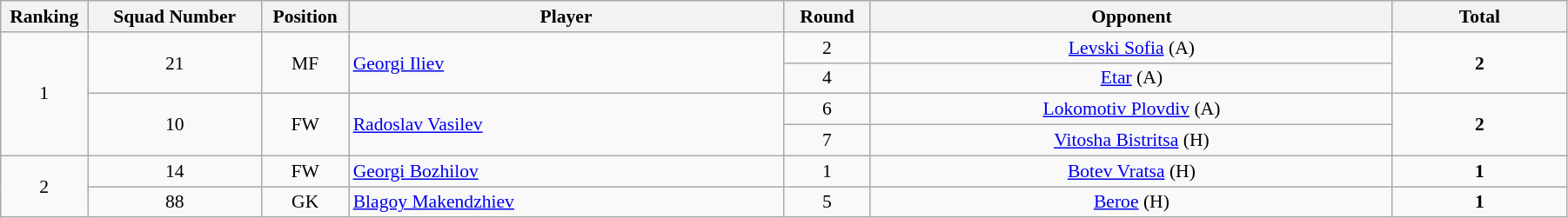<table class="wikitable"  style="text-align:center; font-size:90%; width:95%;">
<tr>
<th style="width:5%;">Ranking</th>
<th style="width:10%;">Squad Number</th>
<th style="width:5%;">Position</th>
<th style="width:25%;">Player</th>
<th style="width:5%;">Round</th>
<th style="width:30%;">Opponent</th>
<th style="width:10%;">Total</th>
</tr>
<tr>
<td rowspan=4>1</td>
<td rowspan=2>21</td>
<td rowspan=2>MF</td>
<td rowspan=2 style="text-align:left;"> <a href='#'>Georgi Iliev</a></td>
<td>2</td>
<td><a href='#'>Levski Sofia</a> (A)</td>
<td rowspan=2><strong>2</strong></td>
</tr>
<tr>
<td>4</td>
<td><a href='#'>Etar</a> (A)</td>
</tr>
<tr>
<td rowspan=2>10</td>
<td rowspan=2>FW</td>
<td rowspan=2 style="text-align:left;"> <a href='#'>Radoslav Vasilev</a></td>
<td>6</td>
<td><a href='#'>Lokomotiv Plovdiv</a> (A)</td>
<td rowspan=2><strong>2</strong></td>
</tr>
<tr>
<td>7</td>
<td><a href='#'>Vitosha Bistritsa</a> (H)</td>
</tr>
<tr>
<td rowspan=2>2</td>
<td>14</td>
<td>FW</td>
<td style="text-align:left;"> <a href='#'>Georgi Bozhilov</a></td>
<td>1</td>
<td><a href='#'>Botev Vratsa</a> (H)</td>
<td><strong>1</strong></td>
</tr>
<tr>
<td>88</td>
<td>GK</td>
<td style="text-align:left;"> <a href='#'>Blagoy Makendzhiev</a></td>
<td>5</td>
<td><a href='#'>Beroe</a> (H)</td>
<td><strong>1</strong></td>
</tr>
</table>
